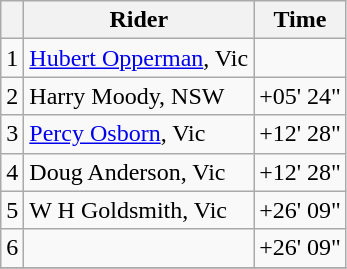<table class="wikitable">
<tr>
<th></th>
<th scope=col>Rider</th>
<th scope=col>Time</th>
</tr>
<tr>
<td>1</td>
<td><a href='#'>Hubert Opperman</a>, Vic</td>
<td style="text-align: right;"></td>
</tr>
<tr>
<td>2</td>
<td>Harry Moody, NSW</td>
<td style="text-align: right;">+05' 24"</td>
</tr>
<tr>
<td>3</td>
<td><a href='#'>Percy Osborn</a>, Vic</td>
<td style="text-align: right;">+12' 28"</td>
</tr>
<tr>
<td>4</td>
<td>Doug Anderson, Vic</td>
<td style="text-align: right;">+12' 28"</td>
</tr>
<tr>
<td>5</td>
<td>W H Goldsmith, Vic</td>
<td style="text-align: right;">+26' 09"</td>
</tr>
<tr>
<td>6</td>
<td></td>
<td style="text-align: right;">+26' 09"</td>
</tr>
<tr>
</tr>
</table>
